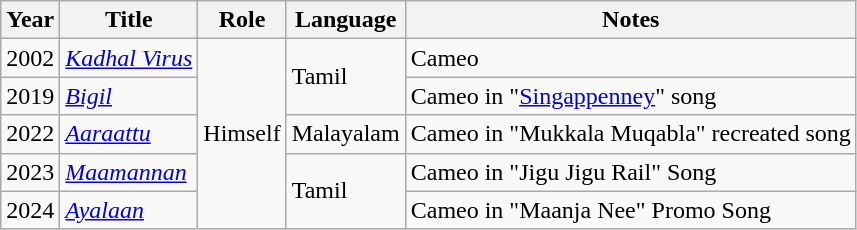<table class="wikitable sortable">
<tr>
<th>Year</th>
<th>Title</th>
<th>Role</th>
<th>Language</th>
<th class="unsortable">Notes</th>
</tr>
<tr>
<td>2002</td>
<td><em><a href='#'>Kadhal Virus</a></em></td>
<td rowspan="5">Himself</td>
<td rowspan="2">Tamil</td>
<td>Cameo</td>
</tr>
<tr>
<td>2019</td>
<td><em><a href='#'>Bigil</a></em></td>
<td>Cameo in "<a href='#'>Singappenney</a>" song</td>
</tr>
<tr>
<td>2022</td>
<td><em><a href='#'>Aaraattu</a></em></td>
<td>Malayalam</td>
<td>Cameo in "Mukkala Muqabla" recreated song</td>
</tr>
<tr>
<td>2023</td>
<td><em><a href='#'>Maamannan</a></em></td>
<td rowspan="2">Tamil</td>
<td>Cameo in "Jigu Jigu Rail" Song</td>
</tr>
<tr>
<td>2024</td>
<td><em><a href='#'>Ayalaan</a></em></td>
<td>Cameo in "Maanja Nee" Promo Song</td>
</tr>
</table>
